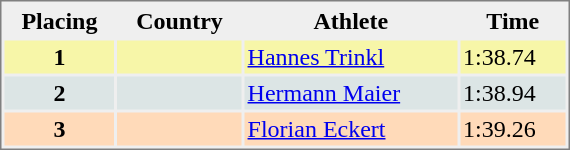<table style="border-style:solid;border-width:1px;border-color:#808080;background-color:#EFEFEF" cellspacing="2" cellpadding="2" width="380px">
<tr bgcolor="#EFEFEF">
<th>Placing</th>
<th>Country</th>
<th>Athlete</th>
<th>Time</th>
</tr>
<tr align="center" valign="top" bgcolor="#F7F6A8">
<th>1</th>
<td></td>
<td align="left"><a href='#'>Hannes Trinkl</a></td>
<td align="left">1:38.74</td>
</tr>
<tr align="center" valign="top" bgcolor="#DCE5E5">
<th>2</th>
<td></td>
<td align="left"><a href='#'>Hermann Maier</a></td>
<td align="left">1:38.94</td>
</tr>
<tr align="center" valign="top" bgcolor="#FFDAB9">
<th>3</th>
<td></td>
<td align="left"><a href='#'>Florian Eckert</a></td>
<td align="left">1:39.26</td>
</tr>
</table>
